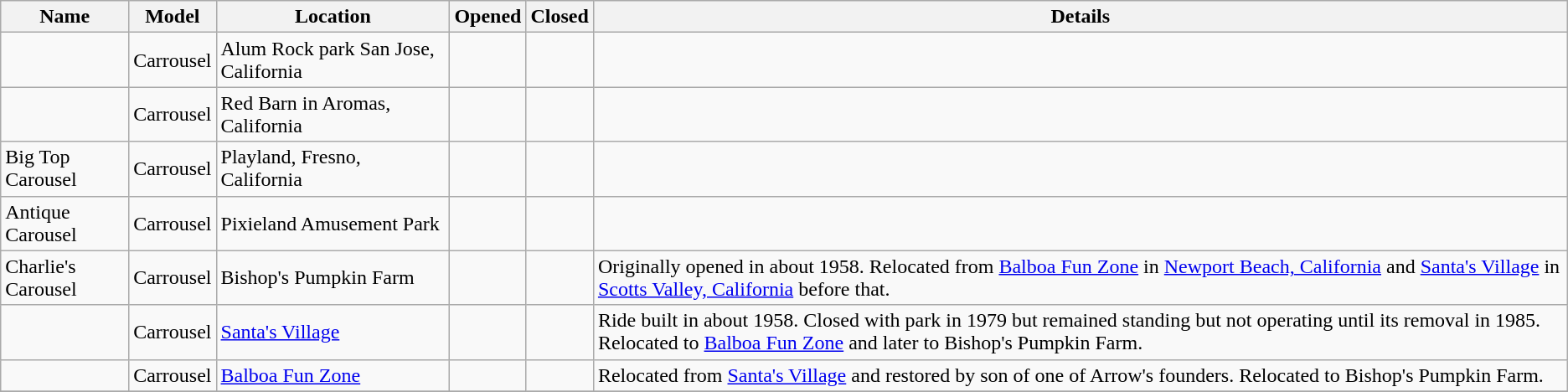<table class= "wikitable sortable">
<tr>
<th>Name</th>
<th>Model</th>
<th>Location</th>
<th>Opened</th>
<th>Closed</th>
<th class=unsortable>Details</th>
</tr>
<tr>
<td></td>
<td> Carrousel</td>
<td>Alum Rock park San Jose, California</td>
<td></td>
<td></td>
<td></td>
</tr>
<tr>
<td></td>
<td> Carrousel</td>
<td>Red Barn in Aromas, California</td>
<td></td>
<td></td>
<td></td>
</tr>
<tr>
<td>Big Top Carousel</td>
<td> Carrousel</td>
<td>Playland, Fresno, California</td>
<td></td>
<td></td>
<td></td>
</tr>
<tr>
<td>Antique Carousel</td>
<td> Carrousel</td>
<td>Pixieland Amusement Park</td>
<td></td>
<td></td>
<td></td>
</tr>
<tr>
<td>Charlie's Carousel</td>
<td> Carrousel</td>
<td>Bishop's Pumpkin Farm</td>
<td></td>
<td></td>
<td>Originally opened in about 1958. Relocated from <a href='#'>Balboa Fun Zone</a> in <a href='#'>Newport Beach, California</a> and <a href='#'>Santa's Village</a> in <a href='#'>Scotts Valley, California</a> before that.</td>
</tr>
<tr>
<td></td>
<td> Carrousel</td>
<td><a href='#'>Santa's Village</a></td>
<td></td>
<td></td>
<td>Ride built in about 1958. Closed with park in 1979 but remained standing but not operating until its removal in 1985. Relocated to <a href='#'>Balboa Fun Zone</a> and later to Bishop's Pumpkin Farm.</td>
</tr>
<tr>
<td></td>
<td> Carrousel</td>
<td><a href='#'>Balboa Fun Zone</a></td>
<td></td>
<td></td>
<td>Relocated from <a href='#'>Santa's Village</a> and restored by son of one of Arrow's founders. Relocated to Bishop's Pumpkin Farm.</td>
</tr>
<tr>
</tr>
</table>
